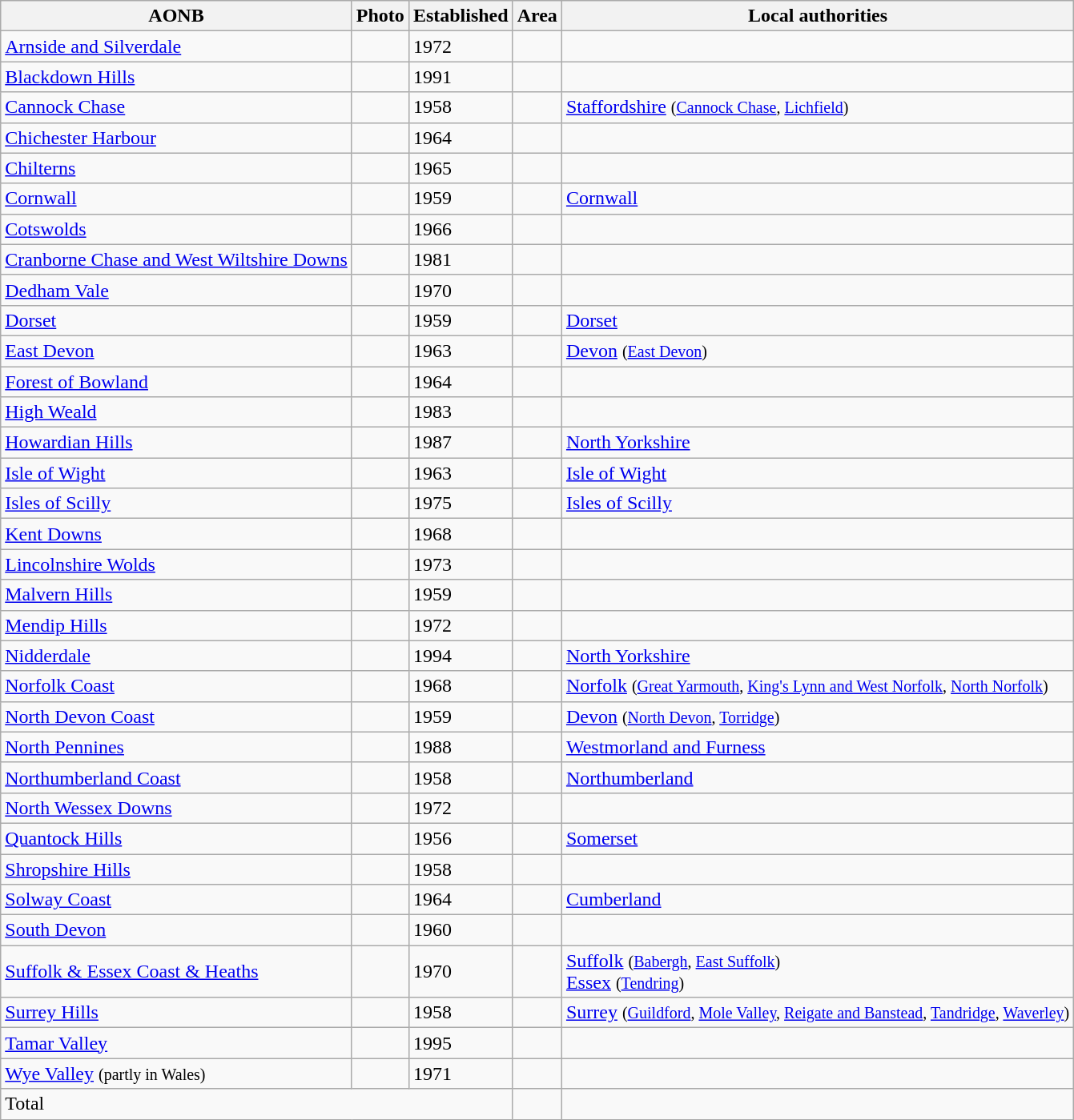<table class="wikitable sortable">
<tr>
<th>AONB</th>
<th class="unsortable">Photo</th>
<th>Established</th>
<th>Area</th>
<th>Local authorities</th>
</tr>
<tr>
<td><a href='#'>Arnside and Silverdale</a></td>
<td></td>
<td>1972</td>
<td></td>
<td></td>
</tr>
<tr>
<td><a href='#'>Blackdown Hills</a></td>
<td></td>
<td>1991</td>
<td></td>
<td></td>
</tr>
<tr>
<td><a href='#'>Cannock Chase</a></td>
<td></td>
<td>1958</td>
<td></td>
<td><a href='#'>Staffordshire</a> <small>(<a href='#'>Cannock Chase</a>, <a href='#'>Lichfield</a>)</small></td>
</tr>
<tr>
<td><a href='#'>Chichester Harbour</a></td>
<td></td>
<td>1964</td>
<td></td>
<td></td>
</tr>
<tr>
<td><a href='#'>Chilterns</a></td>
<td></td>
<td>1965</td>
<td></td>
<td></td>
</tr>
<tr>
<td><a href='#'>Cornwall</a></td>
<td></td>
<td>1959</td>
<td></td>
<td><a href='#'>Cornwall</a></td>
</tr>
<tr>
<td><a href='#'>Cotswolds</a></td>
<td></td>
<td>1966</td>
<td></td>
<td></td>
</tr>
<tr>
<td><a href='#'>Cranborne Chase and West Wiltshire Downs</a></td>
<td></td>
<td>1981</td>
<td></td>
<td></td>
</tr>
<tr>
<td><a href='#'>Dedham Vale</a></td>
<td></td>
<td>1970</td>
<td></td>
<td></td>
</tr>
<tr>
<td><a href='#'> Dorset</a></td>
<td></td>
<td>1959</td>
<td></td>
<td><a href='#'>Dorset</a></td>
</tr>
<tr>
<td><a href='#'>East Devon</a></td>
<td></td>
<td>1963</td>
<td></td>
<td><a href='#'>Devon</a> <small>(<a href='#'>East Devon</a>)</small></td>
</tr>
<tr>
<td><a href='#'>Forest of Bowland</a></td>
<td></td>
<td>1964</td>
<td></td>
<td></td>
</tr>
<tr>
<td><a href='#'>High Weald</a></td>
<td></td>
<td>1983</td>
<td></td>
<td></td>
</tr>
<tr>
<td><a href='#'>Howardian Hills</a></td>
<td></td>
<td>1987</td>
<td></td>
<td><a href='#'>North Yorkshire</a></td>
</tr>
<tr>
<td><a href='#'>Isle of Wight</a></td>
<td></td>
<td>1963</td>
<td></td>
<td><a href='#'>Isle of Wight</a></td>
</tr>
<tr>
<td><a href='#'>Isles of Scilly</a></td>
<td></td>
<td>1975</td>
<td></td>
<td><a href='#'>Isles of Scilly</a></td>
</tr>
<tr>
<td><a href='#'>Kent Downs</a></td>
<td></td>
<td>1968</td>
<td></td>
<td></td>
</tr>
<tr>
<td><a href='#'>Lincolnshire Wolds</a></td>
<td></td>
<td>1973</td>
<td></td>
<td></td>
</tr>
<tr>
<td><a href='#'>Malvern Hills</a></td>
<td></td>
<td>1959</td>
<td></td>
<td></td>
</tr>
<tr>
<td><a href='#'>Mendip Hills</a></td>
<td></td>
<td>1972</td>
<td></td>
<td></td>
</tr>
<tr>
<td><a href='#'>Nidderdale</a></td>
<td></td>
<td>1994</td>
<td></td>
<td><a href='#'>North Yorkshire</a></td>
</tr>
<tr>
<td><a href='#'>Norfolk Coast</a></td>
<td></td>
<td>1968</td>
<td></td>
<td><a href='#'>Norfolk</a> <small>(<a href='#'>Great Yarmouth</a>, <a href='#'>King's Lynn and West Norfolk</a>, <a href='#'>North Norfolk</a>)</small></td>
</tr>
<tr>
<td><a href='#'>North Devon Coast</a></td>
<td></td>
<td>1959</td>
<td></td>
<td><a href='#'>Devon</a> <small>(<a href='#'>North Devon</a>, <a href='#'>Torridge</a>)</small></td>
</tr>
<tr>
<td><a href='#'>North Pennines</a></td>
<td></td>
<td>1988</td>
<td></td>
<td><a href='#'>Westmorland and Furness</a></td>
</tr>
<tr>
<td><a href='#'>Northumberland Coast</a></td>
<td></td>
<td>1958</td>
<td></td>
<td><a href='#'>Northumberland</a></td>
</tr>
<tr>
<td><a href='#'>North Wessex Downs</a></td>
<td></td>
<td>1972</td>
<td></td>
<td></td>
</tr>
<tr>
<td><a href='#'>Quantock Hills</a></td>
<td></td>
<td>1956</td>
<td></td>
<td><a href='#'>Somerset</a></td>
</tr>
<tr>
<td><a href='#'>Shropshire Hills</a></td>
<td></td>
<td>1958</td>
<td></td>
<td></td>
</tr>
<tr>
<td><a href='#'>Solway Coast</a></td>
<td></td>
<td>1964</td>
<td></td>
<td><a href='#'>Cumberland</a></td>
</tr>
<tr>
<td><a href='#'>South Devon</a></td>
<td></td>
<td>1960</td>
<td></td>
<td></td>
</tr>
<tr>
<td><a href='#'>Suffolk & Essex Coast & Heaths</a></td>
<td></td>
<td>1970</td>
<td></td>
<td><a href='#'>Suffolk</a> <small>(<a href='#'>Babergh</a>, <a href='#'>East Suffolk</a>)</small><br> <a href='#'>Essex</a> <small>(<a href='#'>Tendring</a>)</small></td>
</tr>
<tr>
<td><a href='#'>Surrey Hills</a></td>
<td></td>
<td>1958</td>
<td></td>
<td><a href='#'>Surrey</a> <small>(<a href='#'>Guildford</a>, <a href='#'>Mole Valley</a>, <a href='#'>Reigate and Banstead</a>, <a href='#'>Tandridge</a>, <a href='#'>Waverley</a>)</small></td>
</tr>
<tr>
<td><a href='#'>Tamar Valley</a></td>
<td></td>
<td>1995</td>
<td></td>
<td></td>
</tr>
<tr>
<td><a href='#'>Wye Valley</a> <small>(partly in Wales)</small></td>
<td></td>
<td>1971</td>
<td></td>
<td></td>
</tr>
<tr class="sortbottom">
<td colspan="3">Total</td>
<td></td>
</tr>
</table>
